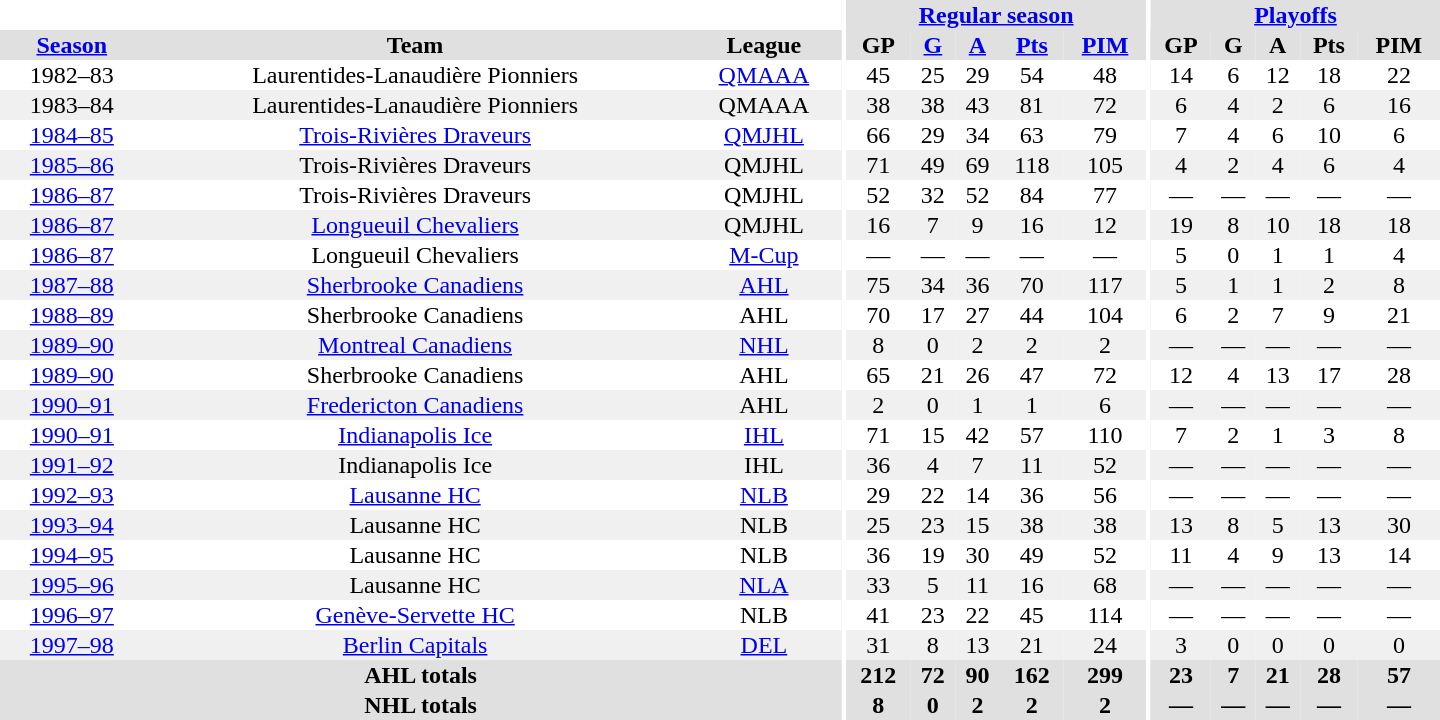<table border="0" cellpadding="1" cellspacing="0" style="text-align:center; width:60em">
<tr bgcolor="#e0e0e0">
<th colspan="3" bgcolor="#ffffff"></th>
<th rowspan="100" bgcolor="#ffffff"></th>
<th colspan="5"><a href='#'>Regular season</a></th>
<th rowspan="100" bgcolor="#ffffff"></th>
<th colspan="5"><a href='#'>Playoffs</a></th>
</tr>
<tr bgcolor="#e0e0e0">
<th><a href='#'>Season</a></th>
<th>Team</th>
<th>League</th>
<th>GP</th>
<th><a href='#'>G</a></th>
<th><a href='#'>A</a></th>
<th><a href='#'>Pts</a></th>
<th><a href='#'>PIM</a></th>
<th>GP</th>
<th>G</th>
<th>A</th>
<th>Pts</th>
<th>PIM</th>
</tr>
<tr>
<td>1982–83</td>
<td>Laurentides-Lanaudière Pionniers</td>
<td><a href='#'>QMAAA</a></td>
<td>45</td>
<td>25</td>
<td>29</td>
<td>54</td>
<td>48</td>
<td>14</td>
<td>6</td>
<td>12</td>
<td>18</td>
<td>22</td>
</tr>
<tr bgcolor="#f0f0f0">
<td>1983–84</td>
<td>Laurentides-Lanaudière Pionniers</td>
<td>QMAAA</td>
<td>38</td>
<td>38</td>
<td>43</td>
<td>81</td>
<td>72</td>
<td>6</td>
<td>4</td>
<td>2</td>
<td>6</td>
<td>16</td>
</tr>
<tr>
<td><a href='#'>1984–85</a></td>
<td><a href='#'>Trois-Rivières Draveurs</a></td>
<td><a href='#'>QMJHL</a></td>
<td>66</td>
<td>29</td>
<td>34</td>
<td>63</td>
<td>79</td>
<td>7</td>
<td>4</td>
<td>6</td>
<td>10</td>
<td>6</td>
</tr>
<tr bgcolor="#f0f0f0">
<td><a href='#'>1985–86</a></td>
<td>Trois-Rivières Draveurs</td>
<td>QMJHL</td>
<td>71</td>
<td>49</td>
<td>69</td>
<td>118</td>
<td>105</td>
<td>4</td>
<td>2</td>
<td>4</td>
<td>6</td>
<td>4</td>
</tr>
<tr>
<td><a href='#'>1986–87</a></td>
<td>Trois-Rivières Draveurs</td>
<td>QMJHL</td>
<td>52</td>
<td>32</td>
<td>52</td>
<td>84</td>
<td>77</td>
<td>—</td>
<td>—</td>
<td>—</td>
<td>—</td>
<td>—</td>
</tr>
<tr bgcolor="#f0f0f0">
<td><a href='#'>1986–87</a></td>
<td><a href='#'>Longueuil Chevaliers</a></td>
<td>QMJHL</td>
<td>16</td>
<td>7</td>
<td>9</td>
<td>16</td>
<td>12</td>
<td>19</td>
<td>8</td>
<td>10</td>
<td>18</td>
<td>18</td>
</tr>
<tr>
<td><a href='#'>1986–87</a></td>
<td>Longueuil Chevaliers</td>
<td><a href='#'>M-Cup</a></td>
<td>—</td>
<td>—</td>
<td>—</td>
<td>—</td>
<td>—</td>
<td>5</td>
<td>0</td>
<td>1</td>
<td>1</td>
<td>4</td>
</tr>
<tr bgcolor="#f0f0f0">
<td><a href='#'>1987–88</a></td>
<td><a href='#'>Sherbrooke Canadiens</a></td>
<td><a href='#'>AHL</a></td>
<td>75</td>
<td>34</td>
<td>36</td>
<td>70</td>
<td>117</td>
<td>5</td>
<td>1</td>
<td>1</td>
<td>2</td>
<td>8</td>
</tr>
<tr>
<td><a href='#'>1988–89</a></td>
<td>Sherbrooke Canadiens</td>
<td>AHL</td>
<td>70</td>
<td>17</td>
<td>27</td>
<td>44</td>
<td>104</td>
<td>6</td>
<td>2</td>
<td>7</td>
<td>9</td>
<td>21</td>
</tr>
<tr bgcolor="#f0f0f0">
<td><a href='#'>1989–90</a></td>
<td><a href='#'>Montreal Canadiens</a></td>
<td><a href='#'>NHL</a></td>
<td>8</td>
<td>0</td>
<td>2</td>
<td>2</td>
<td>2</td>
<td>—</td>
<td>—</td>
<td>—</td>
<td>—</td>
<td>—</td>
</tr>
<tr>
<td><a href='#'>1989–90</a></td>
<td>Sherbrooke Canadiens</td>
<td>AHL</td>
<td>65</td>
<td>21</td>
<td>26</td>
<td>47</td>
<td>72</td>
<td>12</td>
<td>4</td>
<td>13</td>
<td>17</td>
<td>28</td>
</tr>
<tr bgcolor="#f0f0f0">
<td><a href='#'>1990–91</a></td>
<td><a href='#'>Fredericton Canadiens</a></td>
<td>AHL</td>
<td>2</td>
<td>0</td>
<td>1</td>
<td>1</td>
<td>6</td>
<td>—</td>
<td>—</td>
<td>—</td>
<td>—</td>
<td>—</td>
</tr>
<tr>
<td><a href='#'>1990–91</a></td>
<td><a href='#'>Indianapolis Ice</a></td>
<td><a href='#'>IHL</a></td>
<td>71</td>
<td>15</td>
<td>42</td>
<td>57</td>
<td>110</td>
<td>7</td>
<td>2</td>
<td>1</td>
<td>3</td>
<td>8</td>
</tr>
<tr bgcolor="#f0f0f0">
<td><a href='#'>1991–92</a></td>
<td>Indianapolis Ice</td>
<td>IHL</td>
<td>36</td>
<td>4</td>
<td>7</td>
<td>11</td>
<td>52</td>
<td>—</td>
<td>—</td>
<td>—</td>
<td>—</td>
<td>—</td>
</tr>
<tr>
<td><a href='#'>1992–93</a></td>
<td><a href='#'>Lausanne HC</a></td>
<td><a href='#'>NLB</a></td>
<td>29</td>
<td>22</td>
<td>14</td>
<td>36</td>
<td>56</td>
<td>—</td>
<td>—</td>
<td>—</td>
<td>—</td>
<td>—</td>
</tr>
<tr bgcolor="#f0f0f0">
<td><a href='#'>1993–94</a></td>
<td>Lausanne HC</td>
<td>NLB</td>
<td>25</td>
<td>23</td>
<td>15</td>
<td>38</td>
<td>38</td>
<td>13</td>
<td>8</td>
<td>5</td>
<td>13</td>
<td>30</td>
</tr>
<tr>
<td><a href='#'>1994–95</a></td>
<td>Lausanne HC</td>
<td>NLB</td>
<td>36</td>
<td>19</td>
<td>30</td>
<td>49</td>
<td>52</td>
<td>11</td>
<td>4</td>
<td>9</td>
<td>13</td>
<td>14</td>
</tr>
<tr bgcolor="#f0f0f0">
<td><a href='#'>1995–96</a></td>
<td>Lausanne HC</td>
<td><a href='#'>NLA</a></td>
<td>33</td>
<td>5</td>
<td>11</td>
<td>16</td>
<td>68</td>
<td>—</td>
<td>—</td>
<td>—</td>
<td>—</td>
<td>—</td>
</tr>
<tr>
<td><a href='#'>1996–97</a></td>
<td><a href='#'>Genève-Servette HC</a></td>
<td>NLB</td>
<td>41</td>
<td>23</td>
<td>22</td>
<td>45</td>
<td>114</td>
<td>—</td>
<td>—</td>
<td>—</td>
<td>—</td>
<td>—</td>
</tr>
<tr bgcolor="#f0f0f0">
<td><a href='#'>1997–98</a></td>
<td><a href='#'>Berlin Capitals</a></td>
<td><a href='#'>DEL</a></td>
<td>31</td>
<td>8</td>
<td>13</td>
<td>21</td>
<td>24</td>
<td>3</td>
<td>0</td>
<td>0</td>
<td>0</td>
<td>0</td>
</tr>
<tr bgcolor="#e0e0e0">
<th colspan="3">AHL totals</th>
<th>212</th>
<th>72</th>
<th>90</th>
<th>162</th>
<th>299</th>
<th>23</th>
<th>7</th>
<th>21</th>
<th>28</th>
<th>57</th>
</tr>
<tr bgcolor="#e0e0e0">
<th colspan="3">NHL totals</th>
<th>8</th>
<th>0</th>
<th>2</th>
<th>2</th>
<th>2</th>
<th>—</th>
<th>—</th>
<th>—</th>
<th>—</th>
<th>—</th>
</tr>
</table>
